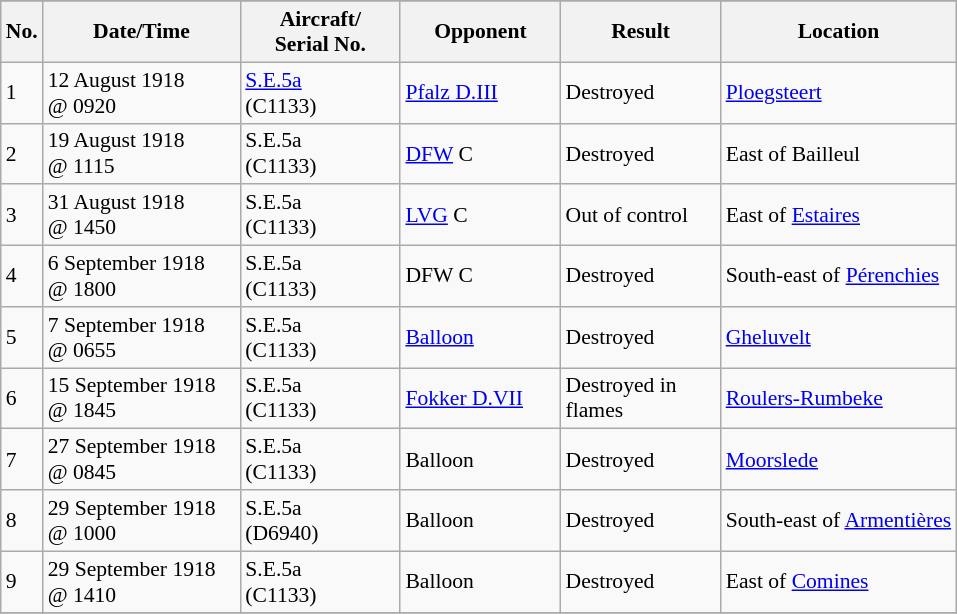<table class="wikitable" style="font-size:90%;">
<tr>
</tr>
<tr>
<th>No.</th>
<th width="125">Date/Time</th>
<th width="100">Aircraft/<br>Serial No.</th>
<th width="100">Opponent</th>
<th width="100">Result</th>
<th>Location</th>
</tr>
<tr>
<td>1</td>
<td>12 August 1918<br>@ 0920</td>
<td><a href='#'>S.E.5a</a><br>(C1133)</td>
<td><a href='#'>Pfalz D.III</a></td>
<td>Destroyed</td>
<td><a href='#'>Ploegsteert</a></td>
</tr>
<tr>
<td>2</td>
<td>19 August 1918<br>@ 1115</td>
<td>S.E.5a<br>(C1133)</td>
<td><a href='#'>DFW</a> C</td>
<td>Destroyed</td>
<td>East of Bailleul</td>
</tr>
<tr>
<td>3</td>
<td>31 August 1918<br>@ 1450</td>
<td>S.E.5a<br>(C1133)</td>
<td><a href='#'>LVG</a> C</td>
<td>Out of control</td>
<td>East of <a href='#'>Estaires</a></td>
</tr>
<tr>
<td>4</td>
<td>6 September 1918<br>@ 1800</td>
<td>S.E.5a<br>(C1133)</td>
<td>DFW C</td>
<td>Destroyed</td>
<td>South-east of <a href='#'>Pérenchies</a></td>
</tr>
<tr>
<td>5</td>
<td>7 September 1918<br>@ 0655</td>
<td>S.E.5a<br>(C1133)</td>
<td><a href='#'>Balloon</a></td>
<td>Destroyed</td>
<td><a href='#'>Gheluvelt</a></td>
</tr>
<tr>
<td>6</td>
<td>15 September 1918<br>@ 1845</td>
<td>S.E.5a<br>(C1133)</td>
<td><a href='#'>Fokker D.VII</a></td>
<td>Destroyed in flames</td>
<td><a href='#'>Roulers-Rumbeke</a></td>
</tr>
<tr>
<td>7</td>
<td>27 September 1918<br>@ 0845</td>
<td>S.E.5a<br>(C1133)</td>
<td>Balloon</td>
<td>Destroyed</td>
<td><a href='#'>Moorslede</a></td>
</tr>
<tr>
<td>8</td>
<td>29 September 1918<br>@ 1000</td>
<td>S.E.5a<br>(D6940)</td>
<td>Balloon</td>
<td>Destroyed</td>
<td>South-east of <a href='#'>Armentières</a></td>
</tr>
<tr>
<td>9</td>
<td>29 September 1918<br>@ 1410</td>
<td>S.E.5a<br>(C1133)</td>
<td>Balloon</td>
<td>Destroyed</td>
<td>East of <a href='#'>Comines</a></td>
</tr>
<tr>
</tr>
</table>
